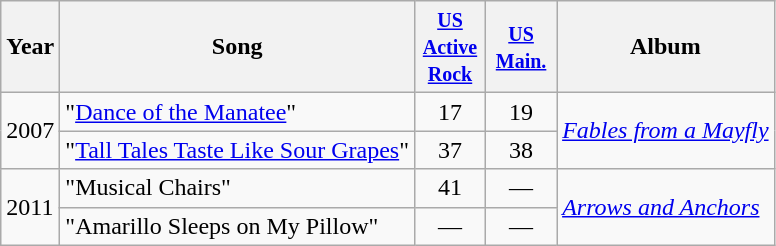<table class="wikitable">
<tr>
<th>Year</th>
<th>Song</th>
<th style="width:40px;"><small><a href='#'>US<br>Active Rock</a></small></th>
<th style="width:40px;"><small><a href='#'>US<br>Main.</a></small></th>
<th>Album</th>
</tr>
<tr>
<td rowspan="2">2007</td>
<td>"<a href='#'>Dance of the Manatee</a>"</td>
<td align="center">17</td>
<td align="center">19</td>
<td rowspan="2"><em><a href='#'>Fables from a Mayfly</a></em></td>
</tr>
<tr>
<td>"<a href='#'>Tall Tales Taste Like Sour Grapes</a>"</td>
<td align="center">37</td>
<td align="center">38</td>
</tr>
<tr>
<td rowspan="2">2011</td>
<td>"Musical Chairs"</td>
<td align="center">41</td>
<td align="center">—</td>
<td rowspan="2"><em><a href='#'>Arrows and Anchors</a></em></td>
</tr>
<tr>
<td>"Amarillo Sleeps on My Pillow"</td>
<td align="center">—</td>
<td align="center">—</td>
</tr>
</table>
